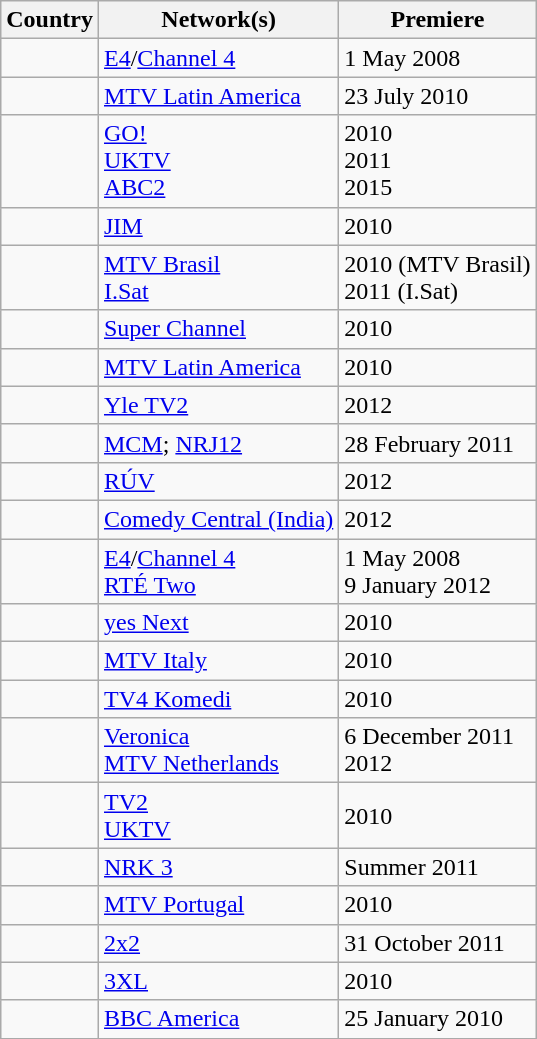<table class="wikitable">
<tr>
<th>Country</th>
<th>Network(s)</th>
<th>Premiere</th>
</tr>
<tr>
<td></td>
<td><a href='#'>E4</a>/<a href='#'>Channel 4</a></td>
<td>1 May 2008</td>
</tr>
<tr>
<td></td>
<td><a href='#'>MTV Latin America</a></td>
<td>23 July 2010</td>
</tr>
<tr>
<td></td>
<td><a href='#'>GO!</a><br><a href='#'>UKTV</a><br><a href='#'>ABC2</a></td>
<td>2010<br>2011<br>2015</td>
</tr>
<tr>
<td></td>
<td><a href='#'>JIM</a></td>
<td>2010</td>
</tr>
<tr>
<td></td>
<td><a href='#'>MTV Brasil</a><br><a href='#'>I.Sat</a></td>
<td>2010 (MTV Brasil)<br>2011 (I.Sat)</td>
</tr>
<tr>
<td></td>
<td><a href='#'>Super Channel</a></td>
<td>2010</td>
</tr>
<tr>
<td></td>
<td><a href='#'>MTV Latin America</a></td>
<td>2010</td>
</tr>
<tr>
<td></td>
<td><a href='#'>Yle TV2</a></td>
<td>2012</td>
</tr>
<tr>
<td></td>
<td><a href='#'>MCM</a>; <a href='#'>NRJ12</a></td>
<td>28 February 2011</td>
</tr>
<tr>
<td></td>
<td><a href='#'>RÚV</a></td>
<td>2012</td>
</tr>
<tr>
<td></td>
<td><a href='#'>Comedy Central (India)</a></td>
<td>2012</td>
</tr>
<tr>
<td></td>
<td><a href='#'>E4</a>/<a href='#'>Channel 4</a><br><a href='#'>RTÉ Two</a></td>
<td>1 May 2008<br>9 January 2012</td>
</tr>
<tr>
<td></td>
<td><a href='#'>yes Next</a></td>
<td>2010</td>
</tr>
<tr>
<td></td>
<td><a href='#'>MTV Italy</a></td>
<td>2010</td>
</tr>
<tr>
<td></td>
<td><a href='#'>TV4 Komedi</a></td>
<td>2010</td>
</tr>
<tr>
<td></td>
<td><a href='#'>Veronica</a><br><a href='#'>MTV Netherlands</a></td>
<td>6 December 2011<br>2012</td>
</tr>
<tr>
<td></td>
<td><a href='#'>TV2</a><br><a href='#'>UKTV</a></td>
<td>2010</td>
</tr>
<tr>
<td></td>
<td><a href='#'>NRK 3</a></td>
<td>Summer 2011</td>
</tr>
<tr>
<td></td>
<td><a href='#'>MTV Portugal</a></td>
<td>2010</td>
</tr>
<tr>
<td></td>
<td><a href='#'>2x2</a></td>
<td>31 October 2011</td>
</tr>
<tr>
<td></td>
<td><a href='#'>3XL</a></td>
<td>2010</td>
</tr>
<tr>
<td></td>
<td><a href='#'>BBC America</a></td>
<td>25 January 2010</td>
</tr>
</table>
